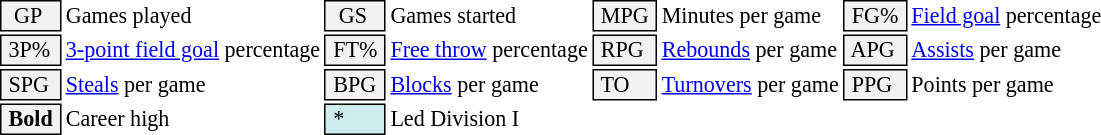<table class="toccolours" style="font-size: 92%; white-space: nowrap;">
<tr>
<td style="background-color: #F2F2F2; border: 1px solid black;">  GP</td>
<td>Games played</td>
<td style="background-color: #F2F2F2; border: 1px solid black">  GS </td>
<td>Games started</td>
<td style="background-color: #F2F2F2; border: 1px solid black"> MPG </td>
<td>Minutes per game</td>
<td style="background-color: #F2F2F2; border: 1px solid black;"> FG% </td>
<td><a href='#'>Field goal</a> percentage</td>
</tr>
<tr>
<td style="background-color: #F2F2F2; border: 1px solid black"> 3P% </td>
<td><a href='#'>3-point field goal</a> percentage</td>
<td style="background-color: #F2F2F2; border: 1px solid black"> FT% </td>
<td><a href='#'>Free throw</a> percentage</td>
<td style="background-color: #F2F2F2; border: 1px solid black;"> RPG </td>
<td><a href='#'>Rebounds</a> per game</td>
<td style="background-color: #F2F2F2; border: 1px solid black"> APG </td>
<td><a href='#'>Assists</a> per game</td>
</tr>
<tr>
<td style="background-color: #F2F2F2; border: 1px solid black"> SPG </td>
<td><a href='#'>Steals</a> per game</td>
<td style="background-color: #F2F2F2; border: 1px solid black;"> BPG </td>
<td><a href='#'>Blocks</a> per game</td>
<td style="background-color: #F2F2F2; border: 1px solid black"> TO </td>
<td><a href='#'>Turnovers</a> per game</td>
<td style="background-color: #F2F2F2; border: 1px solid black"> PPG </td>
<td>Points per game</td>
</tr>
<tr>
<td style="background-color: #F2F2F2; border: 1px solid black"> <strong>Bold</strong> </td>
<td>Career high</td>
<td style="background-color: #cfecec; border: 1px solid black"> * </td>
<td>Led Division I</td>
</tr>
</table>
